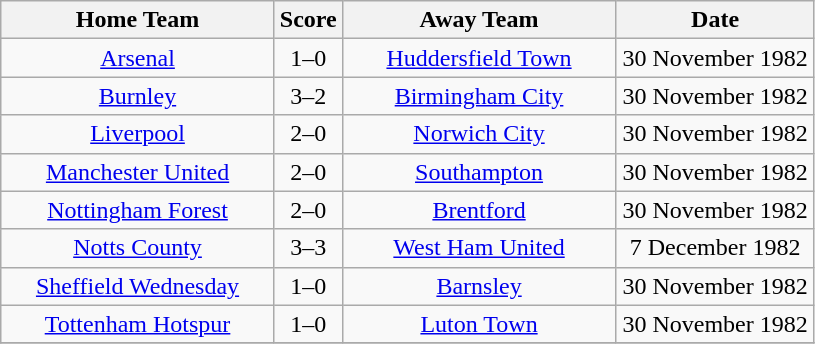<table class="wikitable" style="text-align:center;">
<tr>
<th width=175>Home Team</th>
<th width=20>Score</th>
<th width=175>Away Team</th>
<th width=125>Date</th>
</tr>
<tr>
<td><a href='#'>Arsenal</a></td>
<td>1–0</td>
<td><a href='#'>Huddersfield Town</a></td>
<td>30 November 1982</td>
</tr>
<tr>
<td><a href='#'>Burnley</a></td>
<td>3–2</td>
<td><a href='#'>Birmingham City</a></td>
<td>30 November 1982</td>
</tr>
<tr>
<td><a href='#'>Liverpool</a></td>
<td>2–0</td>
<td><a href='#'>Norwich City</a></td>
<td>30 November 1982</td>
</tr>
<tr>
<td><a href='#'>Manchester United</a></td>
<td>2–0</td>
<td><a href='#'>Southampton</a></td>
<td>30 November 1982</td>
</tr>
<tr>
<td><a href='#'>Nottingham Forest</a></td>
<td>2–0</td>
<td><a href='#'>Brentford</a></td>
<td>30 November 1982</td>
</tr>
<tr>
<td><a href='#'>Notts County</a></td>
<td>3–3</td>
<td><a href='#'>West Ham United</a></td>
<td>7 December 1982</td>
</tr>
<tr>
<td><a href='#'>Sheffield Wednesday</a></td>
<td>1–0</td>
<td><a href='#'>Barnsley</a></td>
<td>30 November 1982</td>
</tr>
<tr>
<td><a href='#'>Tottenham Hotspur</a></td>
<td>1–0</td>
<td><a href='#'>Luton Town</a></td>
<td>30 November 1982</td>
</tr>
<tr>
</tr>
</table>
